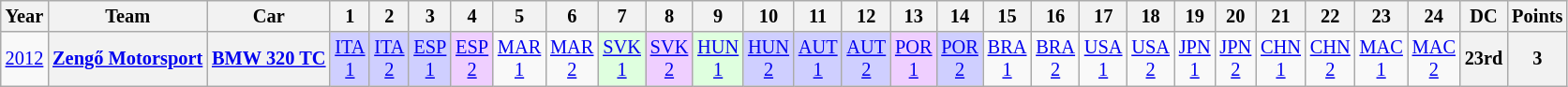<table class="wikitable" style="text-align:center; font-size:85%">
<tr>
<th>Year</th>
<th>Team</th>
<th>Car</th>
<th>1</th>
<th>2</th>
<th>3</th>
<th>4</th>
<th>5</th>
<th>6</th>
<th>7</th>
<th>8</th>
<th>9</th>
<th>10</th>
<th>11</th>
<th>12</th>
<th>13</th>
<th>14</th>
<th>15</th>
<th>16</th>
<th>17</th>
<th>18</th>
<th>19</th>
<th>20</th>
<th>21</th>
<th>22</th>
<th>23</th>
<th>24</th>
<th>DC</th>
<th>Points</th>
</tr>
<tr>
<td><a href='#'>2012</a></td>
<th><a href='#'>Zengő Motorsport</a></th>
<th><a href='#'>BMW 320 TC</a></th>
<td style="background:#cfcfff;"><a href='#'>ITA<br>1</a><br></td>
<td style="background:#cfcfff;"><a href='#'>ITA<br>2</a><br></td>
<td style="background:#cfcfff;"><a href='#'>ESP<br>1</a><br></td>
<td style="background:#efcfff;"><a href='#'>ESP<br>2</a><br></td>
<td><a href='#'>MAR<br>1</a></td>
<td><a href='#'>MAR<br>2</a></td>
<td style="background:#dfffdf;"><a href='#'>SVK<br>1</a><br></td>
<td style="background:#efcfff;"><a href='#'>SVK<br>2</a><br></td>
<td style="background:#dfffdf;"><a href='#'>HUN<br>1</a><br></td>
<td style="background:#cfcfff;"><a href='#'>HUN<br>2</a><br></td>
<td style="background:#cfcfff;"><a href='#'>AUT<br>1</a><br></td>
<td style="background:#cfcfff;"><a href='#'>AUT<br>2</a><br></td>
<td style="background:#efcfff;"><a href='#'>POR<br>1</a><br></td>
<td style="background:#cfcfff;"><a href='#'>POR<br>2</a><br></td>
<td><a href='#'>BRA<br>1</a></td>
<td><a href='#'>BRA<br>2</a></td>
<td><a href='#'>USA<br>1</a></td>
<td><a href='#'>USA<br>2</a></td>
<td><a href='#'>JPN<br>1</a></td>
<td><a href='#'>JPN<br>2</a></td>
<td><a href='#'>CHN<br>1</a></td>
<td><a href='#'>CHN<br>2</a></td>
<td><a href='#'>MAC<br>1</a></td>
<td><a href='#'>MAC<br>2</a></td>
<th>23rd</th>
<th>3</th>
</tr>
</table>
